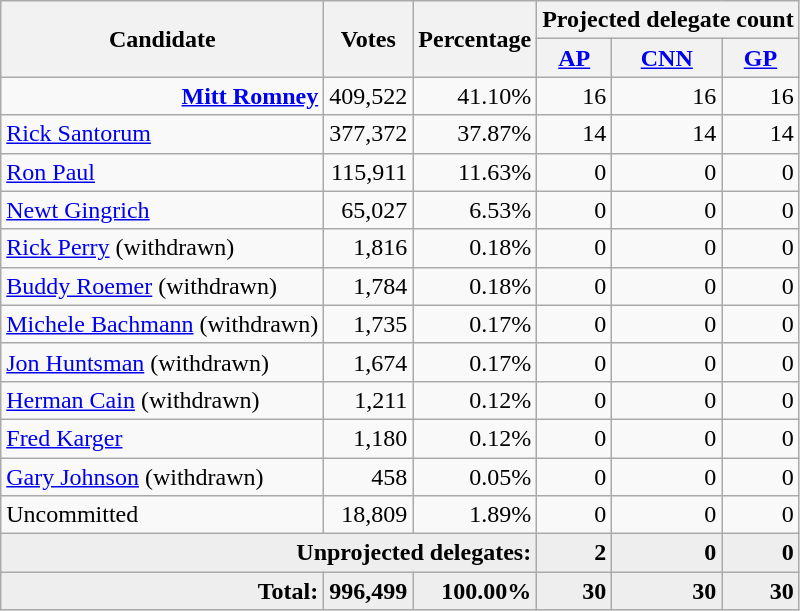<table class="wikitable" style="text-align:right;">
<tr>
<th rowspan="2">Candidate</th>
<th rowspan="2">Votes</th>
<th rowspan="2">Percentage</th>
<th colspan="3">Projected delegate count</th>
</tr>
<tr>
<th><a href='#'>AP</a><br></th>
<th><a href='#'>CNN</a><br></th>
<th><a href='#'>GP</a><br></th>
</tr>
<tr>
<td> <strong><a href='#'>Mitt Romney</a></strong></td>
<td>409,522</td>
<td>41.10%</td>
<td>16</td>
<td>16</td>
<td>16</td>
</tr>
<tr>
<td align="left"><a href='#'>Rick Santorum</a></td>
<td>377,372</td>
<td>37.87%</td>
<td>14</td>
<td>14</td>
<td>14</td>
</tr>
<tr>
<td align="left"><a href='#'>Ron Paul</a></td>
<td>115,911</td>
<td>11.63%</td>
<td>0</td>
<td>0</td>
<td>0</td>
</tr>
<tr>
<td align="left"><a href='#'>Newt Gingrich</a></td>
<td>65,027</td>
<td>6.53%</td>
<td>0</td>
<td>0</td>
<td>0</td>
</tr>
<tr>
<td align="left"><a href='#'>Rick Perry</a> (withdrawn)</td>
<td>1,816</td>
<td>0.18%</td>
<td>0</td>
<td>0</td>
<td>0</td>
</tr>
<tr>
<td align="left"><a href='#'>Buddy Roemer</a> (withdrawn)</td>
<td>1,784</td>
<td>0.18%</td>
<td>0</td>
<td>0</td>
<td>0</td>
</tr>
<tr>
<td align="left"><a href='#'>Michele Bachmann</a> (withdrawn)</td>
<td>1,735</td>
<td>0.17%</td>
<td>0</td>
<td>0</td>
<td>0</td>
</tr>
<tr>
<td align="left"><a href='#'>Jon Huntsman</a> (withdrawn)</td>
<td>1,674</td>
<td>0.17%</td>
<td>0</td>
<td>0</td>
<td>0</td>
</tr>
<tr>
<td align="left"><a href='#'>Herman Cain</a> (withdrawn)</td>
<td>1,211</td>
<td>0.12%</td>
<td>0</td>
<td>0</td>
<td>0</td>
</tr>
<tr>
<td align="left"><a href='#'>Fred Karger</a></td>
<td>1,180</td>
<td>0.12%</td>
<td>0</td>
<td>0</td>
<td>0</td>
</tr>
<tr>
<td align="left"><a href='#'>Gary Johnson</a> (withdrawn)</td>
<td>458</td>
<td>0.05%</td>
<td>0</td>
<td>0</td>
<td>0</td>
</tr>
<tr>
<td align="left">Uncommitted</td>
<td>18,809</td>
<td>1.89%</td>
<td>0</td>
<td>0</td>
<td>0</td>
</tr>
<tr bgcolor="#eeeeee">
<td colspan="3"><strong>Unprojected delegates:</strong></td>
<td><strong>2</strong></td>
<td><strong>0</strong></td>
<td><strong>0</strong></td>
</tr>
<tr bgcolor="#eeeeee">
<td><strong>Total:</strong></td>
<td><strong>996,499</strong></td>
<td><strong>100.00%</strong></td>
<td><strong>30</strong></td>
<td><strong>30</strong></td>
<td><strong>30</strong></td>
</tr>
</table>
